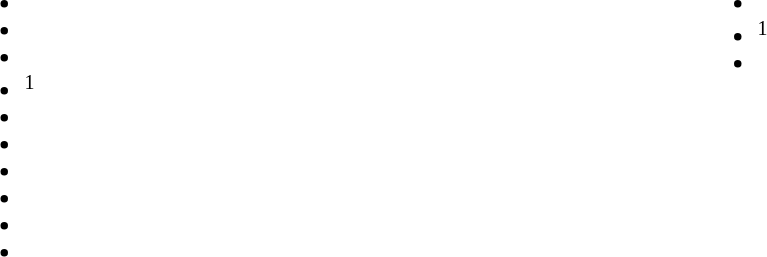<table>
<tr>
<td valign="top" width=5%><br><ul><li></li><li></li><li></li><li><sup>1</sup></li><li></li><li></li><li></li><li></li><li></li><li></li></ul></td>
<td valign="top" width=5%><br><ul><li></li><li><sup>1</sup></li><li></li></ul></td>
</tr>
</table>
